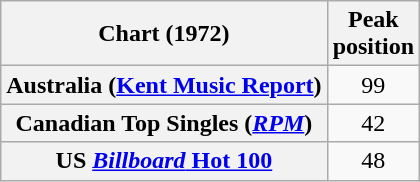<table class="wikitable sortable plainrowheaders" style="text-align:center;">
<tr>
<th>Chart (1972)</th>
<th>Peak<br>position</th>
</tr>
<tr>
<th scope="row">Australia (<a href='#'>Kent Music Report</a>)</th>
<td>99</td>
</tr>
<tr>
<th scope="row">Canadian Top Singles (<a href='#'><em>RPM</em></a>)</th>
<td>42</td>
</tr>
<tr>
<th scope="row">US <a href='#'><em>Billboard</em> Hot 100</a></th>
<td>48</td>
</tr>
</table>
